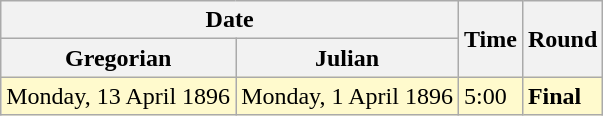<table class="wikitable">
<tr>
<th colspan=2>Date</th>
<th rowspan=2>Time</th>
<th rowspan=2>Round</th>
</tr>
<tr>
<th>Gregorian</th>
<th>Julian</th>
</tr>
<tr style=background:lemonchiffon>
<td>Monday, 13 April 1896</td>
<td>Monday, 1 April 1896</td>
<td>5:00</td>
<td><strong>Final</strong></td>
</tr>
</table>
